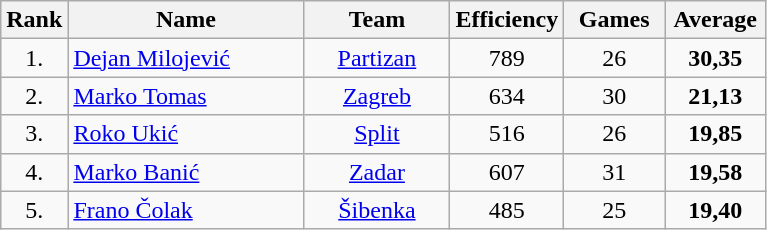<table class="wikitable" style="text-align: center;">
<tr>
<th>Rank</th>
<th width="150">Name</th>
<th width="90">Team</th>
<th width="60">Efficiency</th>
<th width="60">Games</th>
<th width="60">Average</th>
</tr>
<tr>
<td>1.</td>
<td align="left"> <a href='#'>Dejan Milojević</a></td>
<td><a href='#'>Partizan</a></td>
<td>789</td>
<td>26</td>
<td><strong>30,35</strong></td>
</tr>
<tr>
<td>2.</td>
<td align="left"> <a href='#'>Marko Tomas</a></td>
<td><a href='#'>Zagreb</a></td>
<td>634</td>
<td>30</td>
<td><strong>21,13</strong></td>
</tr>
<tr>
<td>3.</td>
<td align="left"> <a href='#'>Roko Ukić</a></td>
<td><a href='#'>Split</a></td>
<td>516</td>
<td>26</td>
<td><strong>19,85</strong></td>
</tr>
<tr>
<td>4.</td>
<td align="left"> <a href='#'>Marko Banić</a></td>
<td><a href='#'>Zadar</a></td>
<td>607</td>
<td>31</td>
<td><strong>19,58</strong></td>
</tr>
<tr>
<td>5.</td>
<td align="left"> <a href='#'>Frano Čolak</a></td>
<td><a href='#'>Šibenka</a></td>
<td>485</td>
<td>25</td>
<td><strong>19,40</strong></td>
</tr>
</table>
